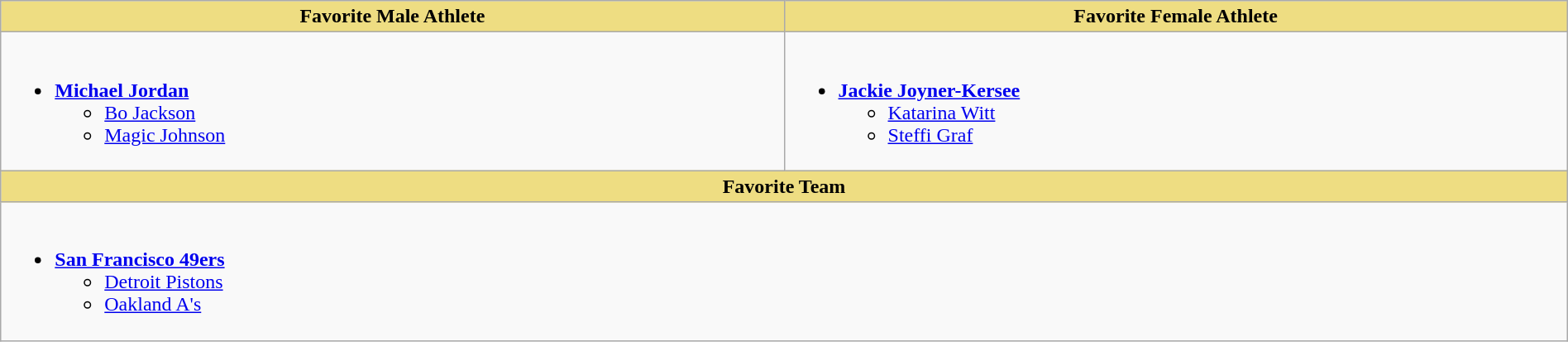<table class="wikitable" style="width:100%">
<tr>
<th style="background:#EEDD82; width:50%">Favorite Male Athlete</th>
<th style="background:#EEDD82; width:50%">Favorite Female Athlete</th>
</tr>
<tr>
<td valign="top"><br><ul><li><strong><a href='#'>Michael Jordan</a></strong><ul><li><a href='#'>Bo Jackson</a></li><li><a href='#'>Magic Johnson</a></li></ul></li></ul></td>
<td valign="top"><br><ul><li><strong><a href='#'>Jackie Joyner-Kersee</a></strong><ul><li><a href='#'>Katarina Witt</a></li><li><a href='#'>Steffi Graf</a></li></ul></li></ul></td>
</tr>
<tr>
<th style="background:#EEDD82;" colspan="2">Favorite Team</th>
</tr>
<tr>
<td colspan="2" valign="top"><br><ul><li><strong><a href='#'>San Francisco 49ers</a></strong><ul><li><a href='#'>Detroit Pistons</a></li><li><a href='#'>Oakland A's</a></li></ul></li></ul></td>
</tr>
</table>
